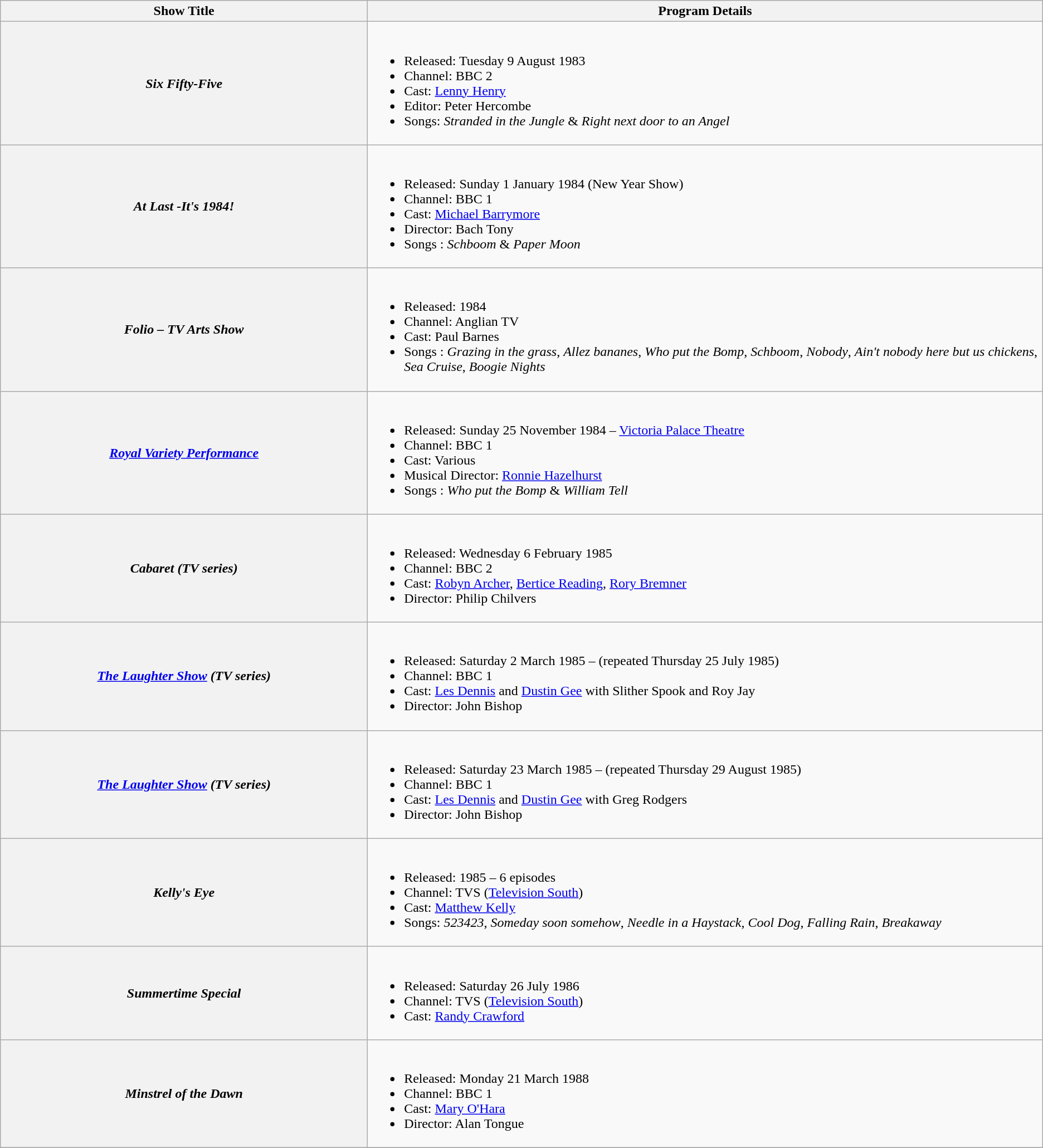<table class="wikitable plainrowheaders" style="text-align:left;" border="1">
<tr>
<th scope="col" style="width:30em;">Show Title</th>
<th scope="col" style="width:56em;">Program Details</th>
</tr>
<tr>
<th scope="row"><em>Six Fifty-Five</em></th>
<td><br><ul><li>Released: Tuesday 9 August 1983</li><li>Channel: BBC 2</li><li>Cast: <a href='#'>Lenny Henry</a></li><li>Editor: Peter Hercombe</li><li>Songs: <em>Stranded in the Jungle</em> & <em>Right next door to an Angel</em></li></ul></td>
</tr>
<tr>
<th scope="row"><em>At Last -It's 1984!</em></th>
<td><br><ul><li>Released: Sunday 1 January 1984 (New Year Show)</li><li>Channel: BBC 1</li><li>Cast: <a href='#'>Michael Barrymore</a></li><li>Director: Bach Tony</li><li>Songs : <em>Schboom</em> & <em>Paper Moon</em></li></ul></td>
</tr>
<tr>
<th scope="row"><em>Folio – TV Arts Show</em></th>
<td><br><ul><li>Released: 1984</li><li>Channel: Anglian TV</li><li>Cast: Paul Barnes</li><li>Songs : <em>Grazing in the grass</em>, <em>Allez bananes</em>, <em>Who put the Bomp</em>, <em>Schboom</em>, <em>Nobody</em>, <em>Ain't nobody here but us chickens</em>, <em>Sea Cruise</em>, <em>Boogie Nights</em></li></ul></td>
</tr>
<tr>
<th scope="row"><em><a href='#'>Royal Variety Performance</a></em></th>
<td><br><ul><li>Released: Sunday 25 November 1984 – <a href='#'>Victoria Palace Theatre</a></li><li>Channel: BBC 1</li><li>Cast: Various</li><li>Musical Director: <a href='#'>Ronnie Hazelhurst</a></li><li>Songs : <em>Who put the Bomp</em> & <em>William Tell</em></li></ul></td>
</tr>
<tr>
<th scope="row"><em>Cabaret (TV series)</em></th>
<td><br><ul><li>Released: Wednesday 6 February 1985</li><li>Channel: BBC 2</li><li>Cast: <a href='#'>Robyn Archer</a>, <a href='#'>Bertice Reading</a>, <a href='#'>Rory Bremner</a></li><li>Director: Philip Chilvers</li></ul></td>
</tr>
<tr>
<th scope="row"><em><a href='#'>The Laughter Show</a> (TV series)</em></th>
<td><br><ul><li>Released: Saturday 2 March 1985 – (repeated Thursday 25 July 1985)</li><li>Channel: BBC 1</li><li>Cast: <a href='#'>Les Dennis</a> and <a href='#'>Dustin Gee</a> with Slither Spook and Roy Jay</li><li>Director: John Bishop</li></ul></td>
</tr>
<tr>
<th scope="row"><em><a href='#'>The Laughter Show</a> (TV series)</em></th>
<td><br><ul><li>Released: Saturday 23 March 1985 – (repeated Thursday 29 August 1985)</li><li>Channel: BBC 1</li><li>Cast: <a href='#'>Les Dennis</a> and <a href='#'>Dustin Gee</a> with Greg Rodgers</li><li>Director: John Bishop</li></ul></td>
</tr>
<tr>
<th scope="row"><em>Kelly's Eye</em></th>
<td><br><ul><li>Released: 1985 – 6 episodes</li><li>Channel:  TVS (<a href='#'>Television South</a>)</li><li>Cast: <a href='#'>Matthew Kelly</a></li><li>Songs: <em>523423</em>, <em>Someday soon somehow</em>, <em>Needle in a Haystack</em>, <em>Cool Dog</em>, <em>Falling Rain</em>, <em>Breakaway</em></li></ul></td>
</tr>
<tr>
<th scope="row"><em>Summertime Special</em></th>
<td><br><ul><li>Released: Saturday 26 July 1986</li><li>Channel: TVS (<a href='#'>Television South</a>)</li><li>Cast: <a href='#'>Randy Crawford</a></li></ul></td>
</tr>
<tr>
<th scope="row"><em>Minstrel of the Dawn</em></th>
<td><br><ul><li>Released: Monday 21 March 1988</li><li>Channel: BBC 1</li><li>Cast: <a href='#'>Mary O'Hara</a></li><li>Director: Alan Tongue</li></ul></td>
</tr>
<tr>
</tr>
</table>
